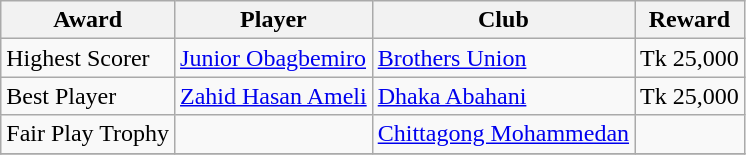<table class="wikitable">
<tr>
<th>Award</th>
<th>Player</th>
<th>Club</th>
<th>Reward</th>
</tr>
<tr>
<td>Highest Scorer</td>
<td><a href='#'>Junior Obagbemiro</a></td>
<td><a href='#'>Brothers Union</a></td>
<td>Tk 25,000</td>
</tr>
<tr>
<td>Best Player</td>
<td><a href='#'>Zahid Hasan Ameli</a></td>
<td><a href='#'>Dhaka Abahani</a></td>
<td>Tk 25,000</td>
</tr>
<tr>
<td>Fair Play Trophy</td>
<td></td>
<td><a href='#'>Chittagong Mohammedan</a></td>
<td></td>
</tr>
<tr>
</tr>
</table>
